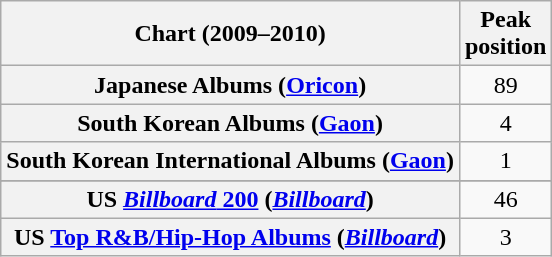<table class="wikitable sortable plainrowheaders">
<tr>
<th scope="col">Chart (2009–2010)</th>
<th scope="col">Peak<br>position</th>
</tr>
<tr>
<th scope="row">Japanese Albums (<a href='#'>Oricon</a>)</th>
<td style="text-align:center;">89</td>
</tr>
<tr>
<th scope="row">South Korean Albums (<a href='#'>Gaon</a>)</th>
<td style="text-align:center;">4</td>
</tr>
<tr>
<th scope="row">South Korean International Albums (<a href='#'>Gaon</a>)</th>
<td style="text-align:center;">1</td>
</tr>
<tr>
</tr>
<tr>
<th scope=row>US  <a href='#'><em>Billboard</em> 200</a> (<em><a href='#'>Billboard</a></em>)</th>
<td style="text-align:center;">46</td>
</tr>
<tr>
<th scope=row>US <a href='#'>Top R&B/Hip-Hop Albums</a> (<em><a href='#'>Billboard</a></em>)</th>
<td style="text-align:center;">3</td>
</tr>
</table>
